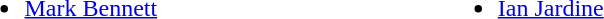<table style="width:100%;">
<tr>
<td style="vertical-align:top; width:25%;"><br><ul><li> <a href='#'>Mark Bennett</a></li></ul></td>
<td style="vertical-align:top; width:25%;"><br><ul><li> <a href='#'>Ian Jardine</a></li></ul></td>
<td style="vertical-align:top; width:25%;"></td>
<td style="vertical-align:top; width:25%;"></td>
</tr>
</table>
